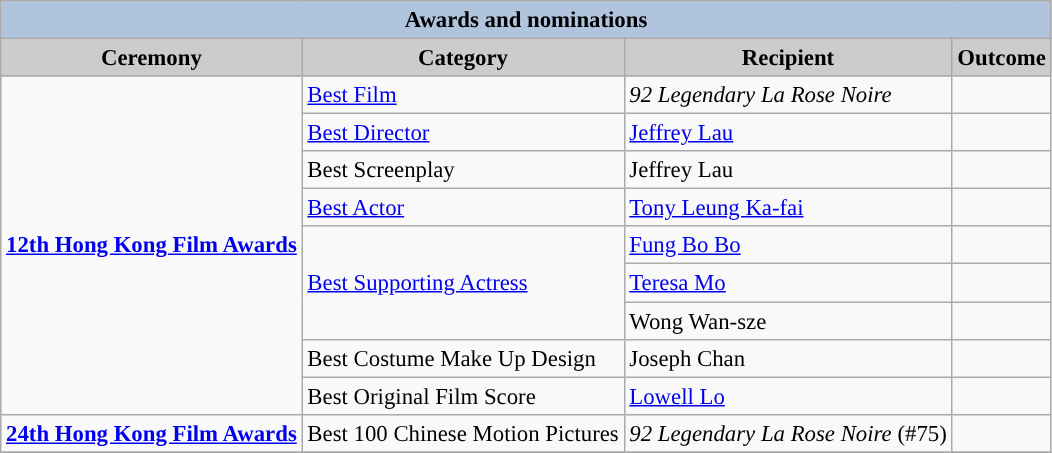<table class="wikitable" style="font-size:95%;" ;>
<tr style="background:#ccc; text-align:center;">
<th colspan="4" style="background: LightSteelBlue;">Awards and nominations</th>
</tr>
<tr style="background:#ccc; text-align:center;">
<th style="background:#ccc">Ceremony</th>
<th style="background:#ccc">Category</th>
<th style="background:#ccc">Recipient</th>
<th style="background:#ccc">Outcome</th>
</tr>
<tr>
<td rowspan=9><strong><a href='#'>12th Hong Kong Film Awards</a></strong></td>
<td><a href='#'>Best Film</a></td>
<td><em>92 Legendary La Rose Noire</em></td>
<td></td>
</tr>
<tr>
<td><a href='#'>Best Director</a></td>
<td><a href='#'>Jeffrey Lau</a></td>
<td></td>
</tr>
<tr>
<td>Best Screenplay</td>
<td>Jeffrey Lau</td>
<td></td>
</tr>
<tr>
<td><a href='#'>Best Actor</a></td>
<td><a href='#'>Tony Leung Ka-fai</a></td>
<td></td>
</tr>
<tr>
<td rowspan=3><a href='#'>Best Supporting Actress</a></td>
<td><a href='#'>Fung Bo Bo</a></td>
<td></td>
</tr>
<tr>
<td><a href='#'>Teresa Mo</a></td>
<td></td>
</tr>
<tr>
<td>Wong Wan-sze</td>
<td></td>
</tr>
<tr>
<td>Best Costume Make Up Design</td>
<td>Joseph Chan</td>
<td></td>
</tr>
<tr>
<td>Best Original Film Score</td>
<td><a href='#'>Lowell Lo</a></td>
<td></td>
</tr>
<tr>
<td><strong><a href='#'>24th Hong Kong Film Awards</a></strong></td>
<td>Best 100 Chinese Motion Pictures</td>
<td><em>92 Legendary La Rose Noire</em> (#75)</td>
<td></td>
</tr>
<tr>
</tr>
</table>
